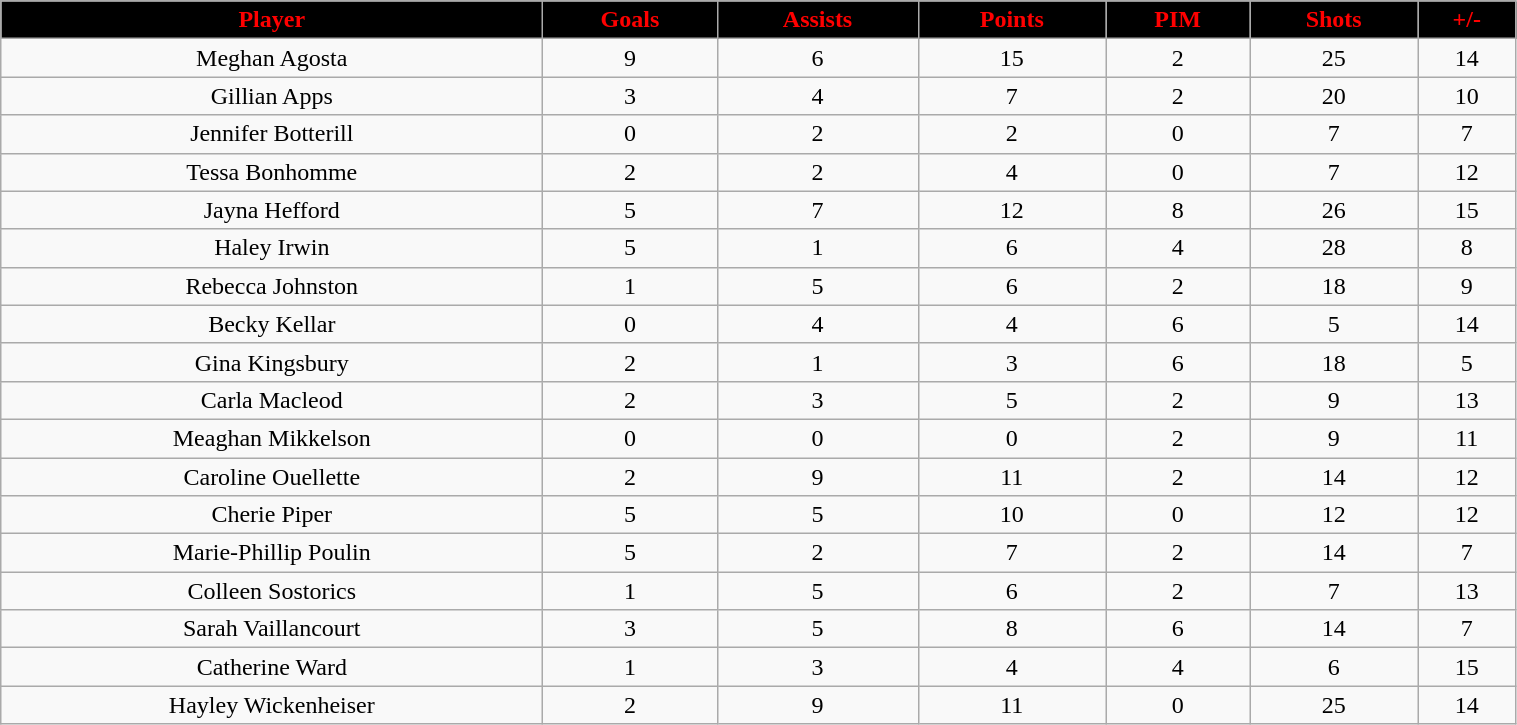<table class="wikitable" style="width:80%;">
<tr style="text-align:center; background:black; color:red;">
<td><strong>Player</strong></td>
<td><strong>Goals</strong></td>
<td><strong>Assists</strong></td>
<td><strong>Points</strong></td>
<td><strong>PIM</strong></td>
<td><strong>Shots</strong></td>
<td><strong>+/-</strong></td>
</tr>
<tr style="text-align:center;" bgcolor="">
<td>Meghan Agosta</td>
<td>9</td>
<td>6</td>
<td>15</td>
<td>2</td>
<td>25</td>
<td>14</td>
</tr>
<tr style="text-align:center;" bgcolor="">
<td>Gillian Apps</td>
<td>3</td>
<td>4</td>
<td>7</td>
<td>2</td>
<td>20</td>
<td>10</td>
</tr>
<tr style="text-align:center;" bgcolor="">
<td>Jennifer Botterill</td>
<td>0</td>
<td>2</td>
<td>2</td>
<td>0</td>
<td>7</td>
<td>7</td>
</tr>
<tr style="text-align:center;" bgcolor="">
<td>Tessa Bonhomme</td>
<td>2</td>
<td>2</td>
<td>4</td>
<td>0</td>
<td>7</td>
<td>12</td>
</tr>
<tr style="text-align:center;" bgcolor="">
<td>Jayna Hefford</td>
<td>5</td>
<td>7</td>
<td>12</td>
<td>8</td>
<td>26</td>
<td>15</td>
</tr>
<tr style="text-align:center;" bgcolor="">
<td>Haley Irwin</td>
<td>5</td>
<td>1</td>
<td>6</td>
<td>4</td>
<td>28</td>
<td>8</td>
</tr>
<tr style="text-align:center;" bgcolor="">
<td>Rebecca Johnston</td>
<td>1</td>
<td>5</td>
<td>6</td>
<td>2</td>
<td>18</td>
<td>9</td>
</tr>
<tr style="text-align:center;" bgcolor="">
<td>Becky Kellar</td>
<td>0</td>
<td>4</td>
<td>4</td>
<td>6</td>
<td>5</td>
<td>14</td>
</tr>
<tr style="text-align:center;" bgcolor="">
<td>Gina Kingsbury</td>
<td>2</td>
<td>1</td>
<td>3</td>
<td>6</td>
<td>18</td>
<td>5</td>
</tr>
<tr style="text-align:center;" bgcolor="">
<td>Carla Macleod</td>
<td>2</td>
<td>3</td>
<td>5</td>
<td>2</td>
<td>9</td>
<td>13</td>
</tr>
<tr style="text-align:center;" bgcolor="">
<td>Meaghan Mikkelson</td>
<td>0</td>
<td>0</td>
<td>0</td>
<td>2</td>
<td>9</td>
<td>11</td>
</tr>
<tr style="text-align:center;" bgcolor="">
<td>Caroline Ouellette</td>
<td>2</td>
<td>9</td>
<td>11</td>
<td>2</td>
<td>14</td>
<td>12</td>
</tr>
<tr style="text-align:center;" bgcolor="">
<td>Cherie Piper</td>
<td>5</td>
<td>5</td>
<td>10</td>
<td>0</td>
<td>12</td>
<td>12</td>
</tr>
<tr style="text-align:center;" bgcolor="">
<td>Marie-Phillip Poulin</td>
<td>5</td>
<td>2</td>
<td>7</td>
<td>2</td>
<td>14</td>
<td>7</td>
</tr>
<tr style="text-align:center;" bgcolor="">
<td>Colleen Sostorics</td>
<td>1</td>
<td>5</td>
<td>6</td>
<td>2</td>
<td>7</td>
<td>13</td>
</tr>
<tr style="text-align:center;" bgcolor="">
<td>Sarah Vaillancourt</td>
<td>3</td>
<td>5</td>
<td>8</td>
<td>6</td>
<td>14</td>
<td>7</td>
</tr>
<tr style="text-align:center;" bgcolor="">
<td>Catherine Ward</td>
<td>1</td>
<td>3</td>
<td>4</td>
<td>4</td>
<td>6</td>
<td>15</td>
</tr>
<tr style="text-align:center;" bgcolor="">
<td>Hayley Wickenheiser</td>
<td>2</td>
<td>9</td>
<td>11</td>
<td>0</td>
<td>25</td>
<td>14</td>
</tr>
</table>
